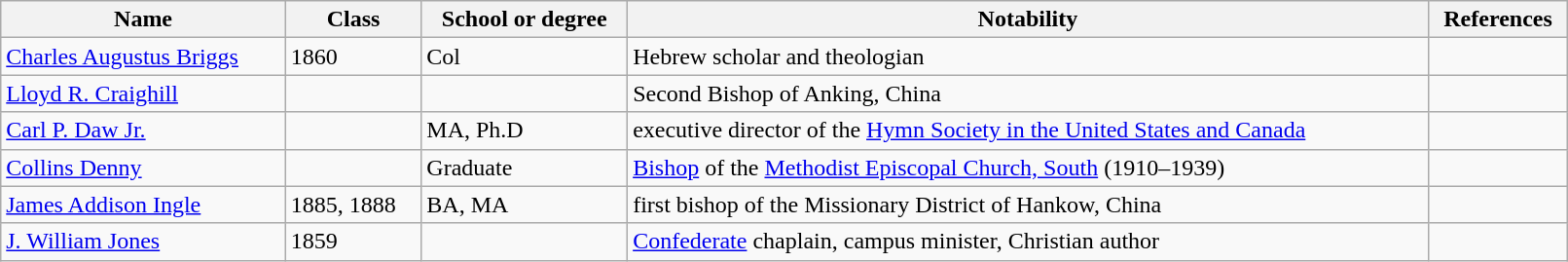<table class="wikitable sortable" style="width:85%;">
<tr>
<th>Name</th>
<th>Class</th>
<th>School or degree</th>
<th>Notability</th>
<th>References</th>
</tr>
<tr>
<td><a href='#'>Charles Augustus Briggs</a></td>
<td>1860</td>
<td>Col</td>
<td>Hebrew scholar and theologian</td>
<td></td>
</tr>
<tr>
<td><a href='#'>Lloyd R. Craighill</a></td>
<td></td>
<td></td>
<td>Second Bishop of Anking, China</td>
<td></td>
</tr>
<tr>
<td><a href='#'>Carl P. Daw Jr.</a></td>
<td></td>
<td>MA,  Ph.D</td>
<td>executive director of the <a href='#'>Hymn Society in the United States and Canada</a></td>
<td></td>
</tr>
<tr>
<td><a href='#'>Collins Denny</a></td>
<td></td>
<td>Graduate</td>
<td><a href='#'>Bishop</a> of the <a href='#'>Methodist Episcopal Church, South</a> (1910–1939)</td>
<td></td>
</tr>
<tr>
<td><a href='#'>James Addison Ingle</a></td>
<td>1885, 1888</td>
<td>BA, MA</td>
<td>first bishop of the Missionary District of Hankow, China</td>
<td></td>
</tr>
<tr>
<td><a href='#'>J. William Jones</a></td>
<td>1859</td>
<td></td>
<td><a href='#'>Confederate</a> chaplain, campus minister, Christian author</td>
<td></td>
</tr>
</table>
